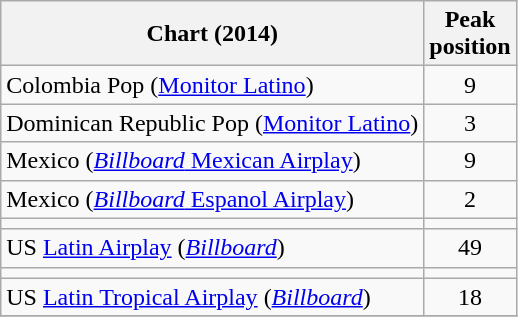<table class="wikitable sortable">
<tr>
<th>Chart (2014)</th>
<th>Peak<br>position</th>
</tr>
<tr>
<td align="left">Colombia Pop (<a href='#'>Monitor Latino</a>)</td>
<td style="text-align:center;">9</td>
</tr>
<tr>
<td align="left">Dominican Republic Pop (<a href='#'>Monitor Latino</a>)</td>
<td style="text-align:center;">3</td>
</tr>
<tr>
<td align="left">Mexico (<a href='#'><em>Billboard</em> Mexican Airplay</a>)</td>
<td style="text-align:center;">9</td>
</tr>
<tr>
<td align="left">Mexico (<a href='#'><em>Billboard</em> Espanol Airplay</a>)</td>
<td style="text-align:center;">2</td>
</tr>
<tr>
<td></td>
</tr>
<tr>
<td align="left">US <a href='#'>Latin Airplay</a> (<em><a href='#'>Billboard</a></em>)</td>
<td style="text-align:center;">49</td>
</tr>
<tr>
<td></td>
</tr>
<tr>
<td align="left">US <a href='#'>Latin Tropical Airplay</a> (<em><a href='#'>Billboard</a></em>)</td>
<td style="text-align:center;">18</td>
</tr>
<tr>
</tr>
</table>
